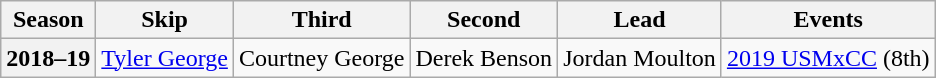<table class="wikitable">
<tr>
<th scope="col">Season</th>
<th scope="col">Skip</th>
<th scope="col">Third</th>
<th scope="col">Second</th>
<th scope="col">Lead</th>
<th scope="col">Events</th>
</tr>
<tr>
<th scope="row">2018–19</th>
<td><a href='#'>Tyler George</a></td>
<td>Courtney George</td>
<td>Derek Benson</td>
<td>Jordan Moulton</td>
<td><a href='#'>2019 USMxCC</a> (8th)</td>
</tr>
</table>
